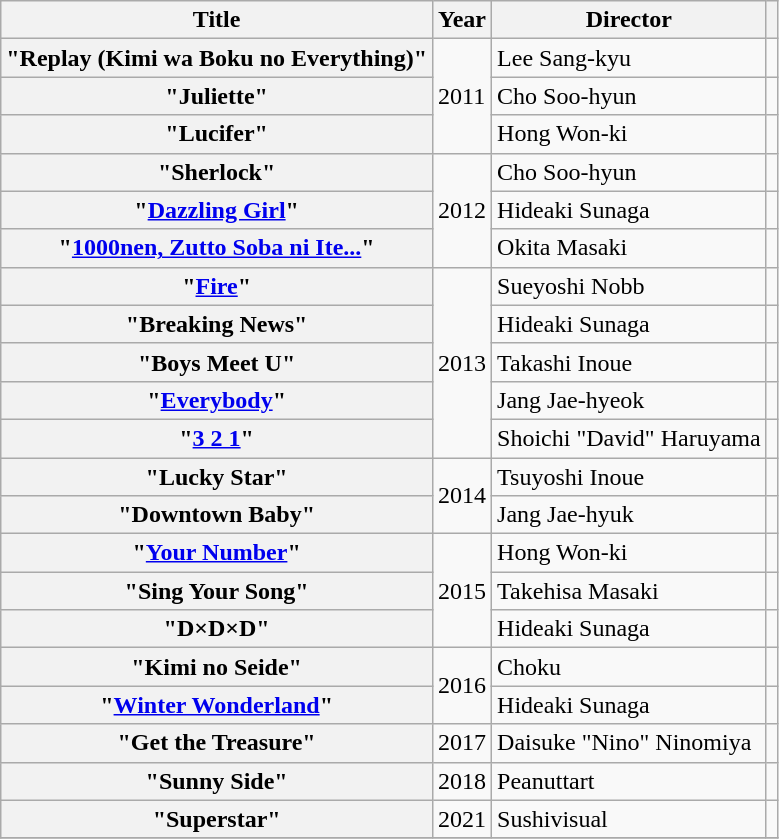<table class="wikitable plainrowheaders">
<tr>
<th scope="col">Title</th>
<th scope="col">Year</th>
<th scope="col">Director</th>
<th scope="col"></th>
</tr>
<tr>
<th scope="row">"Replay (Kimi wa Boku no Everything)"</th>
<td rowspan=3>2011</td>
<td>Lee Sang-kyu</td>
<td style="text-align:center"></td>
</tr>
<tr>
<th scope="row">"Juliette"</th>
<td>Cho Soo-hyun</td>
<td style="text-align:center"></td>
</tr>
<tr>
<th scope="row">"Lucifer"</th>
<td>Hong Won-ki</td>
<td style="text-align:center"></td>
</tr>
<tr>
<th scope="row">"Sherlock"</th>
<td rowspan=3>2012</td>
<td>Cho Soo-hyun</td>
<td style="text-align:center"></td>
</tr>
<tr>
<th scope="row">"<a href='#'>Dazzling Girl</a>"</th>
<td>Hideaki Sunaga</td>
<td style="text-align:center"></td>
</tr>
<tr>
<th scope="row">"<a href='#'>1000nen, Zutto Soba ni Ite...</a>"</th>
<td>Okita Masaki</td>
<td style="text-align:center"></td>
</tr>
<tr>
<th scope="row">"<a href='#'>Fire</a>"</th>
<td rowspan=5>2013</td>
<td>Sueyoshi Nobb</td>
<td style="text-align:center"></td>
</tr>
<tr>
<th scope="row">"Breaking News"</th>
<td>Hideaki Sunaga</td>
<td style="text-align:center"></td>
</tr>
<tr>
<th scope="row">"Boys Meet U"</th>
<td>Takashi Inoue</td>
<td style="text-align:center"></td>
</tr>
<tr>
<th scope="row">"<a href='#'>Everybody</a>"</th>
<td>Jang Jae-hyeok</td>
<td style="text-align:center"></td>
</tr>
<tr>
<th scope="row">"<a href='#'>3 2 1</a>"</th>
<td>Shoichi "David" Haruyama</td>
<td style="text-align:center"></td>
</tr>
<tr>
<th scope="row">"Lucky Star"</th>
<td rowspan=2>2014</td>
<td>Tsuyoshi Inoue</td>
<td style="text-align:center"></td>
</tr>
<tr>
<th scope="row">"Downtown Baby"</th>
<td>Jang Jae-hyuk</td>
<td style="text-align:center"></td>
</tr>
<tr>
<th scope="row">"<a href='#'>Your Number</a>"</th>
<td rowspan=3>2015</td>
<td>Hong Won-ki</td>
<td style="text-align:center"></td>
</tr>
<tr>
<th scope="row">"Sing Your Song"</th>
<td>Takehisa Masaki</td>
<td style="text-align:center"></td>
</tr>
<tr>
<th scope="row">"D×D×D"</th>
<td>Hideaki Sunaga</td>
<td style="text-align:center"></td>
</tr>
<tr>
<th scope="row">"Kimi no Seide"</th>
<td rowspan=2>2016</td>
<td>Choku</td>
<td style="text-align:center"></td>
</tr>
<tr>
<th scope="row">"<a href='#'>Winter Wonderland</a>"</th>
<td>Hideaki Sunaga</td>
<td style="text-align:center"></td>
</tr>
<tr>
<th scope="row">"Get the Treasure"</th>
<td>2017</td>
<td>Daisuke "Nino" Ninomiya</td>
<td style="text-align:center"></td>
</tr>
<tr>
<th scope="row">"Sunny Side"</th>
<td>2018</td>
<td>Peanuttart</td>
<td style="text-align:center"></td>
</tr>
<tr>
<th scope="row">"Superstar"</th>
<td>2021</td>
<td>Sushivisual</td>
<td style="text-align:center"></td>
</tr>
<tr>
</tr>
</table>
